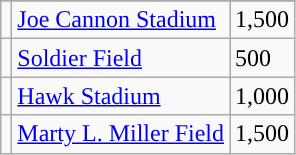<table class="wikitable sortable">
<tr>
</tr>
<tr>
<td style="text-align:center; "><a href='#'></a></td>
<td><a href='#'>Joe Cannon Stadium</a></td>
<td>1,500</td>
</tr>
<tr>
<td style="text-align:center; "><a href='#'></a></td>
<td><a href='#'>Soldier Field</a></td>
<td>500</td>
</tr>
<tr>
<td style="text-align:center; "><a href='#'></a></td>
<td><a href='#'>Hawk Stadium</a></td>
<td>1,000</td>
</tr>
<tr>
<td style="text-align:center; "><a href='#'></a></td>
<td><a href='#'>Marty L. Miller Field</a></td>
<td>1,500</td>
</tr>
</table>
